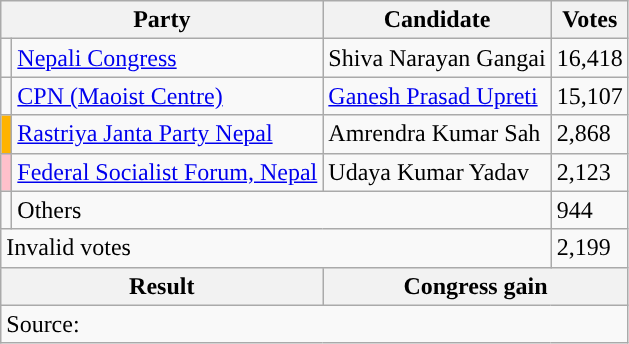<table class="wikitable">
<tr>
<th colspan="2">Party</th>
<th>Candidate</th>
<th>Votes</th>
</tr>
<tr>
<td style="background-color:"></td>
<td><a href='#'>Nepali Congress</a></td>
<td>Shiva Narayan Gangai</td>
<td>16,418</td>
</tr>
<tr>
<td style="background-color:"></td>
<td><a href='#'>CPN (Maoist Centre)</a></td>
<td><a href='#'>Ganesh Prasad Upreti</a></td>
<td>15,107</td>
</tr>
<tr>
<td style="background-color:#ffb300"></td>
<td><a href='#'>Rastriya Janta Party Nepal</a></td>
<td>Amrendra Kumar Sah</td>
<td>2,868</td>
</tr>
<tr>
<td style="background-color:pink"></td>
<td><a href='#'>Federal Socialist Forum, Nepal</a></td>
<td>Udaya Kumar Yadav</td>
<td>2,123</td>
</tr>
<tr>
<td></td>
<td colspan="2">Others</td>
<td>944</td>
</tr>
<tr>
<td colspan="3">Invalid votes</td>
<td>2,199</td>
</tr>
<tr>
<th colspan="2">Result</th>
<th colspan="2">Congress gain</th>
</tr>
<tr>
<td colspan="4">Source: </td>
</tr>
</table>
